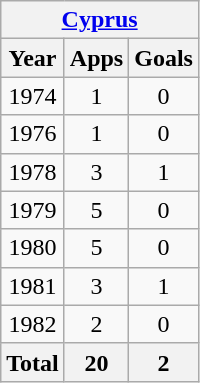<table class="wikitable" style="text-align:center">
<tr>
<th colspan=3><a href='#'>Cyprus</a></th>
</tr>
<tr>
<th>Year</th>
<th>Apps</th>
<th>Goals</th>
</tr>
<tr>
<td>1974</td>
<td>1</td>
<td>0</td>
</tr>
<tr>
<td>1976</td>
<td>1</td>
<td>0</td>
</tr>
<tr>
<td>1978</td>
<td>3</td>
<td>1</td>
</tr>
<tr>
<td>1979</td>
<td>5</td>
<td>0</td>
</tr>
<tr>
<td>1980</td>
<td>5</td>
<td>0</td>
</tr>
<tr>
<td>1981</td>
<td>3</td>
<td>1</td>
</tr>
<tr>
<td>1982</td>
<td>2</td>
<td>0</td>
</tr>
<tr>
<th>Total</th>
<th>20</th>
<th>2</th>
</tr>
</table>
